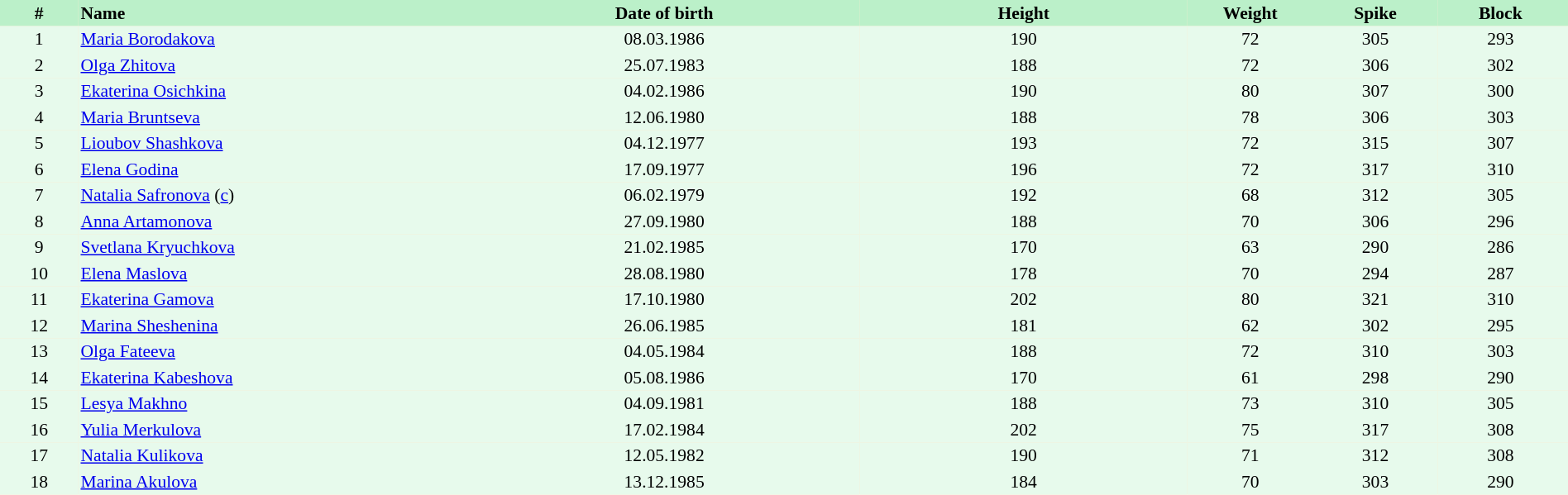<table border=0 cellpadding=2 cellspacing=0  |- bgcolor=#FFECCE style="text-align:center; font-size:90%;" width=100%>
<tr bgcolor=#BBF0C9>
<th width=5%>#</th>
<th width=25% align=left>Name</th>
<th width=25%>Date of birth</th>
<th width=21%>Height</th>
<th width=8%>Weight</th>
<th width=8%>Spike</th>
<th width=8%>Block</th>
<th></th>
</tr>
<tr bgcolor=#E7FAEC>
<td>1</td>
<td align=left><a href='#'>Maria Borodakova</a></td>
<td>08.03.1986</td>
<td>190</td>
<td>72</td>
<td>305</td>
<td>293</td>
<td></td>
</tr>
<tr bgcolor=#E7FAEC>
<td>2</td>
<td align=left><a href='#'>Olga Zhitova</a></td>
<td>25.07.1983</td>
<td>188</td>
<td>72</td>
<td>306</td>
<td>302</td>
<td></td>
</tr>
<tr bgcolor=#E7FAEC>
<td>3</td>
<td align=left><a href='#'>Ekaterina Osichkina</a></td>
<td>04.02.1986</td>
<td>190</td>
<td>80</td>
<td>307</td>
<td>300</td>
<td></td>
</tr>
<tr bgcolor=#E7FAEC>
<td>4</td>
<td align=left><a href='#'>Maria Bruntseva</a></td>
<td>12.06.1980</td>
<td>188</td>
<td>78</td>
<td>306</td>
<td>303</td>
<td></td>
</tr>
<tr bgcolor=#E7FAEC>
<td>5</td>
<td align=left><a href='#'>Lioubov Shashkova</a></td>
<td>04.12.1977</td>
<td>193</td>
<td>72</td>
<td>315</td>
<td>307</td>
<td></td>
</tr>
<tr bgcolor=#E7FAEC>
<td>6</td>
<td align=left><a href='#'>Elena Godina</a></td>
<td>17.09.1977</td>
<td>196</td>
<td>72</td>
<td>317</td>
<td>310</td>
<td></td>
</tr>
<tr bgcolor=#E7FAEC>
<td>7</td>
<td align=left><a href='#'>Natalia Safronova</a> (<a href='#'>c</a>)</td>
<td>06.02.1979</td>
<td>192</td>
<td>68</td>
<td>312</td>
<td>305</td>
<td></td>
</tr>
<tr bgcolor=#E7FAEC>
<td>8</td>
<td align=left><a href='#'>Anna Artamonova</a></td>
<td>27.09.1980</td>
<td>188</td>
<td>70</td>
<td>306</td>
<td>296</td>
<td></td>
</tr>
<tr bgcolor=#E7FAEC>
<td>9</td>
<td align=left><a href='#'>Svetlana Kryuchkova</a></td>
<td>21.02.1985</td>
<td>170</td>
<td>63</td>
<td>290</td>
<td>286</td>
<td></td>
</tr>
<tr bgcolor=#E7FAEC>
<td>10</td>
<td align=left><a href='#'>Elena Maslova</a></td>
<td>28.08.1980</td>
<td>178</td>
<td>70</td>
<td>294</td>
<td>287</td>
<td></td>
</tr>
<tr bgcolor=#E7FAEC>
<td>11</td>
<td align=left><a href='#'>Ekaterina Gamova</a></td>
<td>17.10.1980</td>
<td>202</td>
<td>80</td>
<td>321</td>
<td>310</td>
<td></td>
</tr>
<tr bgcolor=#E7FAEC>
<td>12</td>
<td align=left><a href='#'>Marina Sheshenina</a></td>
<td>26.06.1985</td>
<td>181</td>
<td>62</td>
<td>302</td>
<td>295</td>
<td></td>
</tr>
<tr bgcolor=#E7FAEC>
<td>13</td>
<td align=left><a href='#'>Olga Fateeva</a></td>
<td>04.05.1984</td>
<td>188</td>
<td>72</td>
<td>310</td>
<td>303</td>
<td></td>
</tr>
<tr bgcolor=#E7FAEC>
<td>14</td>
<td align=left><a href='#'>Ekaterina Kabeshova</a></td>
<td>05.08.1986</td>
<td>170</td>
<td>61</td>
<td>298</td>
<td>290</td>
<td></td>
</tr>
<tr bgcolor=#E7FAEC>
<td>15</td>
<td align=left><a href='#'>Lesya Makhno</a></td>
<td>04.09.1981</td>
<td>188</td>
<td>73</td>
<td>310</td>
<td>305</td>
<td></td>
</tr>
<tr bgcolor=#E7FAEC>
<td>16</td>
<td align=left><a href='#'>Yulia Merkulova</a></td>
<td>17.02.1984</td>
<td>202</td>
<td>75</td>
<td>317</td>
<td>308</td>
<td></td>
</tr>
<tr bgcolor=#E7FAEC>
<td>17</td>
<td align=left><a href='#'>Natalia Kulikova</a></td>
<td>12.05.1982</td>
<td>190</td>
<td>71</td>
<td>312</td>
<td>308</td>
<td></td>
</tr>
<tr bgcolor=#E7FAEC>
<td>18</td>
<td align=left><a href='#'>Marina Akulova</a></td>
<td>13.12.1985</td>
<td>184</td>
<td>70</td>
<td>303</td>
<td>290</td>
<td></td>
</tr>
</table>
